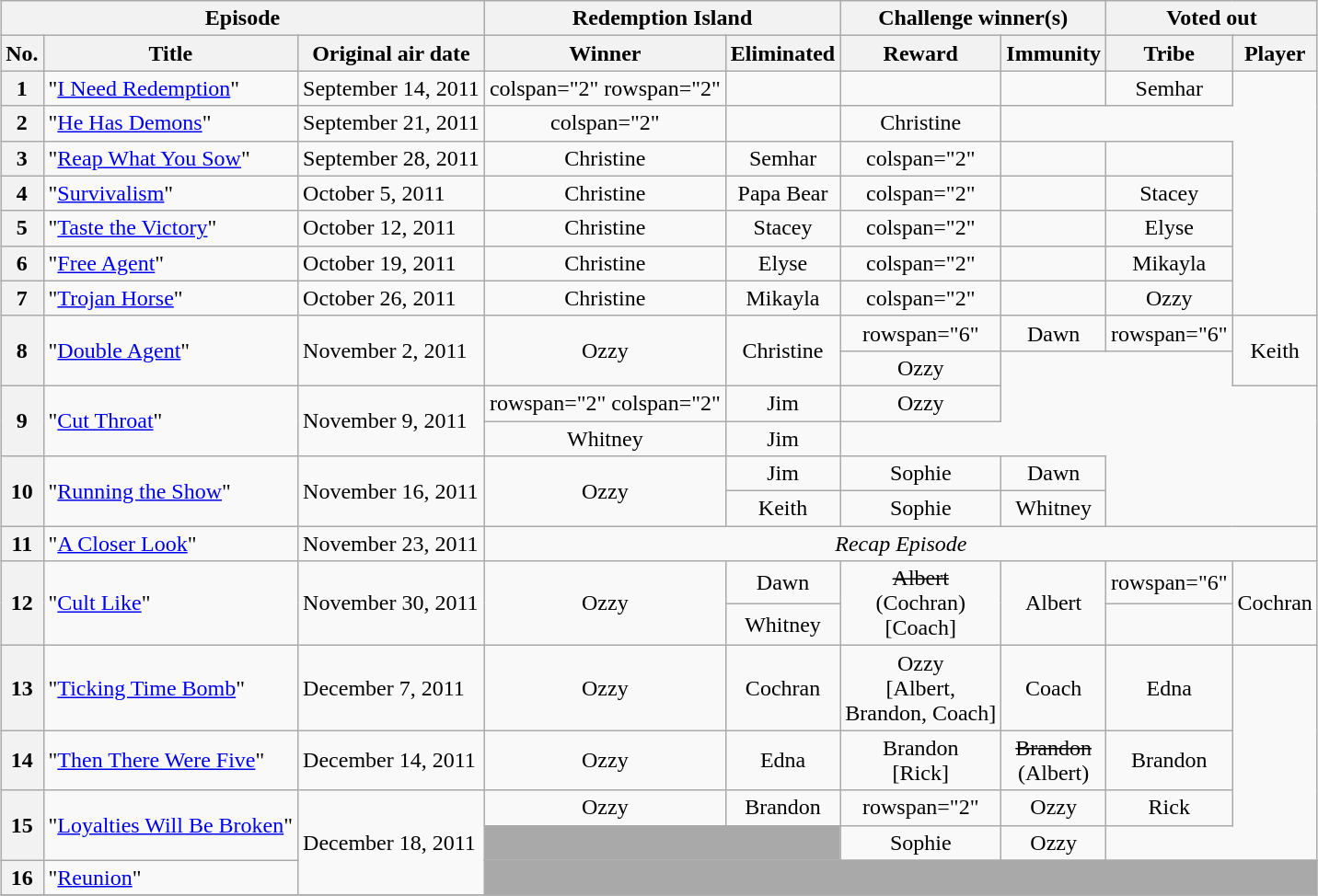<table class="wikitable" style="margin:auto; text-align:center">
<tr>
<th colspan=3>Episode</th>
<th colspan=2>Redemption Island</th>
<th colspan=2>Challenge winner(s)</th>
<th colspan="2">Voted out</th>
</tr>
<tr>
<th>No.</th>
<th>Title</th>
<th>Original air date</th>
<th>Winner</th>
<th>Eliminated</th>
<th>Reward</th>
<th>Immunity</th>
<th>Tribe</th>
<th>Player</th>
</tr>
<tr>
<th>1</th>
<td align="left">"<a href='#'>I Need Redemption</a>"</td>
<td align="left">September 14, 2011</td>
<td>colspan="2" rowspan="2" </td>
<td></td>
<td></td>
<td></td>
<td>Semhar</td>
</tr>
<tr>
<th>2</th>
<td align="left">"<a href='#'>He Has Demons</a>"</td>
<td align="left">September 21, 2011</td>
<td>colspan="2" </td>
<td></td>
<td>Christine</td>
</tr>
<tr>
<th>3</th>
<td align="left">"<a href='#'>Reap What You Sow</a>"</td>
<td align="left">September 28, 2011</td>
<td>Christine</td>
<td>Semhar</td>
<td>colspan="2" </td>
<td></td>
<td></td>
</tr>
<tr>
<th>4</th>
<td align="left">"<a href='#'>Survivalism</a>"</td>
<td align="left">October 5, 2011</td>
<td>Christine</td>
<td>Papa Bear</td>
<td>colspan="2" </td>
<td></td>
<td>Stacey</td>
</tr>
<tr>
<th>5</th>
<td align="left">"<a href='#'>Taste the Victory</a>"</td>
<td align="left">October 12, 2011</td>
<td>Christine</td>
<td>Stacey</td>
<td>colspan="2" </td>
<td></td>
<td>Elyse</td>
</tr>
<tr>
<th>6</th>
<td align="left">"<a href='#'>Free Agent</a>"</td>
<td align="left">October 19, 2011</td>
<td>Christine</td>
<td>Elyse</td>
<td>colspan="2" </td>
<td></td>
<td>Mikayla</td>
</tr>
<tr>
<th>7</th>
<td align="left">"<a href='#'>Trojan Horse</a>"</td>
<td align="left">October 26, 2011</td>
<td>Christine</td>
<td>Mikayla</td>
<td>colspan="2" </td>
<td></td>
<td>Ozzy</td>
</tr>
<tr>
<th rowspan="2">8</th>
<td align="left" rowspan="2">"<a href='#'>Double Agent</a>"</td>
<td align="left" rowspan="2">November 2, 2011</td>
<td rowspan="2">Ozzy</td>
<td rowspan="2">Christine</td>
<td>rowspan="6" </td>
<td>Dawn</td>
<td>rowspan="6" </td>
<td rowspan="2">Keith</td>
</tr>
<tr>
<td>Ozzy</td>
</tr>
<tr>
<th rowspan="2">9</th>
<td rowspan="2" align="left">"<a href='#'>Cut Throat</a>"</td>
<td rowspan="2" align="left">November 9, 2011</td>
<td>rowspan="2" colspan="2" </td>
<td>Jim</td>
<td>Ozzy</td>
</tr>
<tr>
<td>Whitney</td>
<td>Jim</td>
</tr>
<tr>
<th rowspan="2">10</th>
<td rowspan="2" align="left">"<a href='#'>Running the Show</a>"</td>
<td rowspan="2" align="left">November 16, 2011</td>
<td rowspan="2">Ozzy</td>
<td>Jim</td>
<td>Sophie</td>
<td>Dawn</td>
</tr>
<tr>
<td>Keith</td>
<td>Sophie</td>
<td>Whitney</td>
</tr>
<tr>
<th>11</th>
<td align="left">"<a href='#'>A Closer Look</a>"</td>
<td align="left">November 23, 2011</td>
<td colspan="6"><em>Recap Episode</em></td>
</tr>
<tr>
<th rowspan="2">12</th>
<td rowspan="2" align="left">"<a href='#'>Cult Like</a>"</td>
<td rowspan="2" align="left">November 30, 2011</td>
<td rowspan="2">Ozzy</td>
<td>Dawn</td>
<td rowspan="2"><s>Albert</s><br>(Cochran)<br>[Coach]</td>
<td rowspan="2">Albert</td>
<td>rowspan="6" </td>
<td rowspan="2">Cochran</td>
</tr>
<tr>
<td>Whitney</td>
</tr>
<tr>
<th>13</th>
<td align="left">"<a href='#'>Ticking Time Bomb</a>"</td>
<td align="left">December 7, 2011</td>
<td>Ozzy</td>
<td>Cochran</td>
<td>Ozzy<br>[Albert,<br>Brandon, Coach]</td>
<td>Coach</td>
<td>Edna</td>
</tr>
<tr>
<th>14</th>
<td align="left">"<a href='#'>Then There Were Five</a>"</td>
<td align="left">December 14, 2011</td>
<td>Ozzy</td>
<td>Edna</td>
<td>Brandon<br>[Rick]</td>
<td><s>Brandon</s><br>(Albert)</td>
<td>Brandon</td>
</tr>
<tr>
<th rowspan="2">15</th>
<td rowspan="2" align="left">"<a href='#'>Loyalties Will Be Broken</a>"</td>
<td rowspan="3" align="left">December 18, 2011</td>
<td>Ozzy</td>
<td>Brandon</td>
<td>rowspan="2" </td>
<td>Ozzy</td>
<td>Rick</td>
</tr>
<tr>
<td colspan="2" bgcolor="darkgray"></td>
<td>Sophie</td>
<td>Ozzy</td>
</tr>
<tr>
<th>16</th>
<td align="left">"<a href='#'>Reunion</a>"</td>
<td colspan="6" bgcolor="darkgray"></td>
</tr>
<tr>
</tr>
</table>
